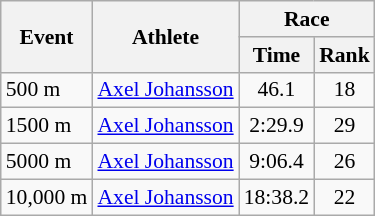<table class="wikitable" border="1" style="font-size:90%">
<tr>
<th rowspan=2>Event</th>
<th rowspan=2>Athlete</th>
<th colspan=2>Race</th>
</tr>
<tr>
<th>Time</th>
<th>Rank</th>
</tr>
<tr>
<td>500 m</td>
<td><a href='#'>Axel Johansson</a></td>
<td align=center>46.1</td>
<td align=center>18</td>
</tr>
<tr>
<td>1500 m</td>
<td><a href='#'>Axel Johansson</a></td>
<td align=center>2:29.9</td>
<td align=center>29</td>
</tr>
<tr>
<td>5000 m</td>
<td><a href='#'>Axel Johansson</a></td>
<td align=center>9:06.4</td>
<td align=center>26</td>
</tr>
<tr>
<td>10,000 m</td>
<td><a href='#'>Axel Johansson</a></td>
<td align=center>18:38.2</td>
<td align=center>22</td>
</tr>
</table>
